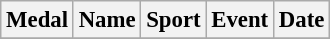<table class="wikitable sortable" style="font-size: 95%;">
<tr>
<th>Medal</th>
<th>Name</th>
<th>Sport</th>
<th>Event</th>
<th>Date</th>
</tr>
<tr>
</tr>
</table>
